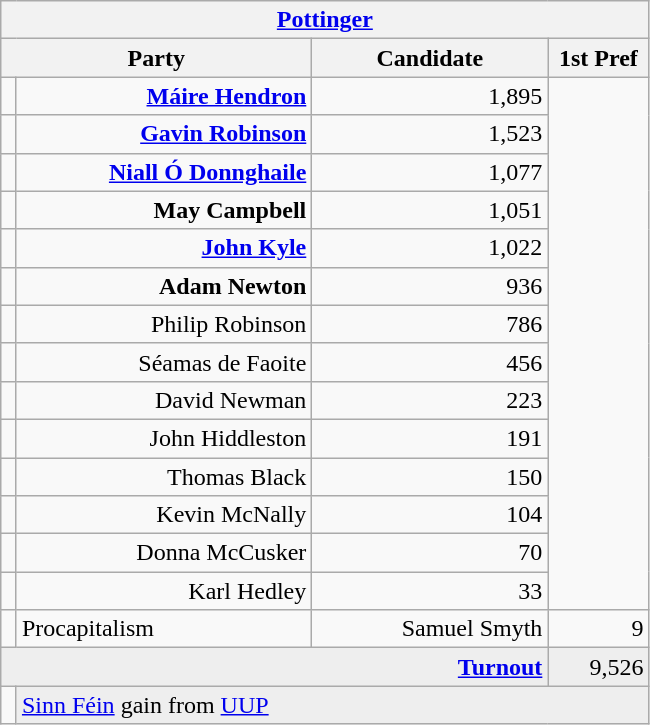<table class="wikitable">
<tr>
<th colspan="4" style="text-align:center;"><a href='#'>Pottinger</a></th>
</tr>
<tr>
<th colspan="2"  style="text-align:center; width:200px;">Party</th>
<th width=150>Candidate</th>
<th width=60>1st Pref</th>
</tr>
<tr>
<td></td>
<td style="text-align:right;"><strong><a href='#'>Máire Hendron</a></strong></td>
<td style="text-align:right;">1,895</td>
</tr>
<tr>
<td></td>
<td style="text-align:right;"><strong><a href='#'>Gavin Robinson</a></strong></td>
<td style="text-align:right;">1,523</td>
</tr>
<tr>
<td></td>
<td style="text-align:right;"><strong><a href='#'>Niall Ó Donnghaile</a></strong></td>
<td style="text-align:right;">1,077</td>
</tr>
<tr>
<td></td>
<td style="text-align:right;"><strong>May Campbell</strong></td>
<td style="text-align:right;">1,051</td>
</tr>
<tr>
<td></td>
<td style="text-align:right;"><strong><a href='#'>John Kyle</a></strong></td>
<td style="text-align:right;">1,022</td>
</tr>
<tr>
<td></td>
<td style="text-align:right;"><strong>Adam Newton</strong></td>
<td style="text-align:right;">936</td>
</tr>
<tr>
<td></td>
<td style="text-align:right;">Philip Robinson</td>
<td style="text-align:right;">786</td>
</tr>
<tr>
<td></td>
<td style="text-align:right;">Séamas de Faoite</td>
<td style="text-align:right;">456</td>
</tr>
<tr>
<td></td>
<td style="text-align:right;">David Newman</td>
<td style="text-align:right;">223</td>
</tr>
<tr>
<td></td>
<td style="text-align:right;">John Hiddleston</td>
<td style="text-align:right;">191</td>
</tr>
<tr>
<td></td>
<td style="text-align:right;">Thomas Black</td>
<td style="text-align:right;">150</td>
</tr>
<tr>
<td></td>
<td style="text-align:right;">Kevin McNally</td>
<td style="text-align:right;">104</td>
</tr>
<tr>
<td></td>
<td style="text-align:right;">Donna McCusker</td>
<td style="text-align:right;">70</td>
</tr>
<tr>
<td></td>
<td style="text-align:right;">Karl Hedley</td>
<td style="text-align:right;">33</td>
</tr>
<tr>
<td></td>
<td>Procapitalism</td>
<td style="text-align:right;">Samuel Smyth</td>
<td style="text-align:right;">9</td>
</tr>
<tr style="background:#eee;">
<td colspan="3" style="text-align:right;"><strong><a href='#'>Turnout</a></strong></td>
<td style="text-align:right;">9,526</td>
</tr>
<tr>
<td bgcolor=></td>
<td colspan="3" style="background:#eee;"><a href='#'>Sinn Féin</a> gain from <a href='#'>UUP</a></td>
</tr>
</table>
